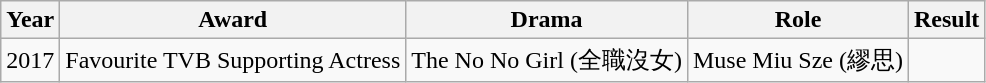<table class="wikitable">
<tr>
<th>Year</th>
<th>Award</th>
<th>Drama</th>
<th>Role</th>
<th>Result</th>
</tr>
<tr>
<td>2017</td>
<td>Favourite TVB Supporting Actress</td>
<td>The No No Girl (全職沒女)</td>
<td>Muse Miu Sze (繆思)</td>
<td></td>
</tr>
</table>
